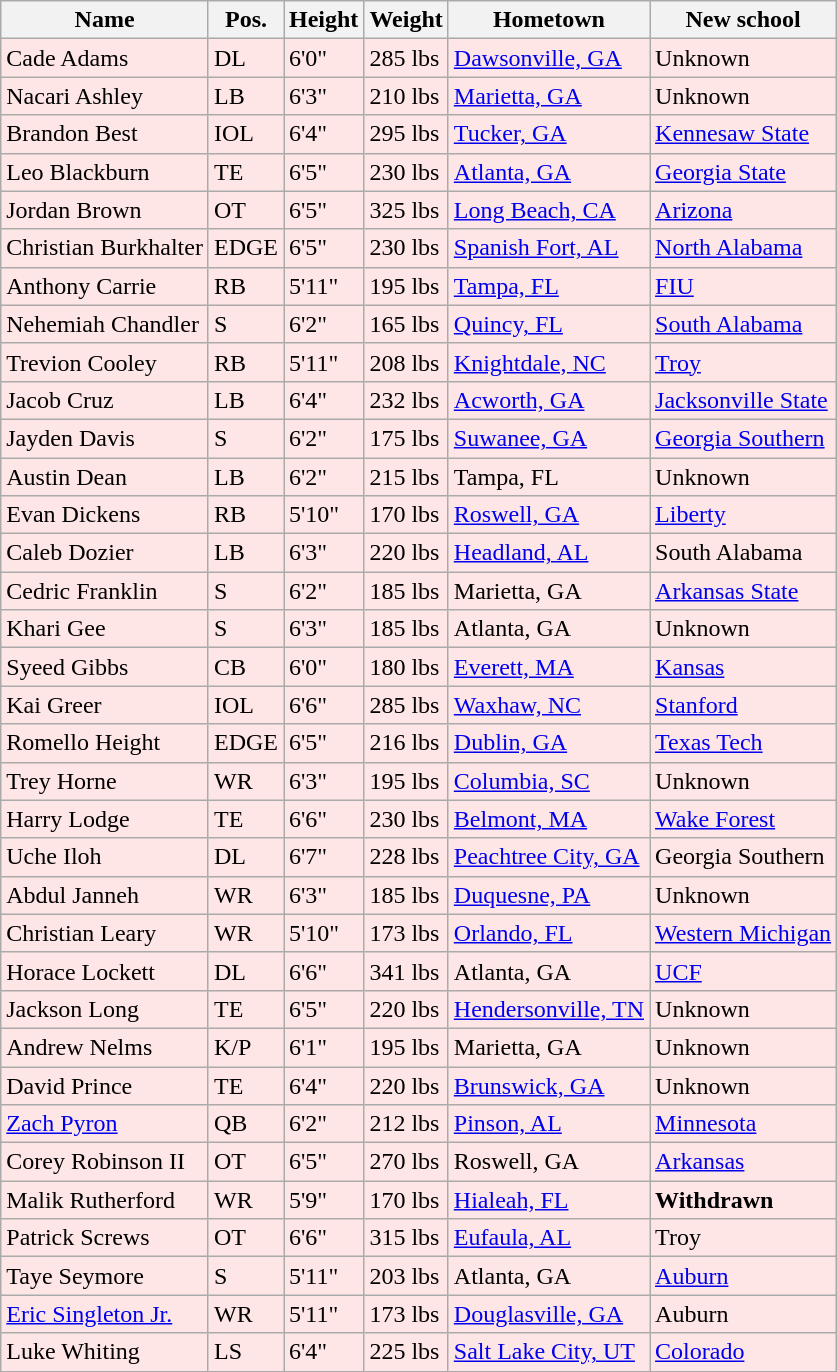<table class="wikitable sortable">
<tr>
<th>Name</th>
<th>Pos.</th>
<th>Height</th>
<th>Weight</th>
<th>Hometown</th>
<th>New school</th>
</tr>
<tr style="background:#FFE6E6;">
<td>Cade Adams</td>
<td>DL</td>
<td>6'0"</td>
<td>285 lbs</td>
<td><a href='#'>Dawsonville, GA</a></td>
<td>Unknown</td>
</tr>
<tr style="background:#FFE6E6;">
<td>Nacari Ashley</td>
<td>LB</td>
<td>6'3"</td>
<td>210 lbs</td>
<td><a href='#'>Marietta, GA</a></td>
<td>Unknown</td>
</tr>
<tr style="background:#FFE6E6;">
<td>Brandon Best</td>
<td>IOL</td>
<td>6'4"</td>
<td>295 lbs</td>
<td><a href='#'>Tucker, GA</a></td>
<td><a href='#'>Kennesaw State</a></td>
</tr>
<tr style="background:#FFE6E6;">
<td>Leo Blackburn</td>
<td>TE</td>
<td>6'5"</td>
<td>230 lbs</td>
<td><a href='#'>Atlanta, GA</a></td>
<td><a href='#'>Georgia State</a></td>
</tr>
<tr style="background:#FFE6E6;">
<td>Jordan Brown</td>
<td>OT</td>
<td>6'5"</td>
<td>325 lbs</td>
<td><a href='#'>Long Beach, CA</a></td>
<td><a href='#'>Arizona</a></td>
</tr>
<tr style="background:#FFE6E6;">
<td>Christian Burkhalter</td>
<td>EDGE</td>
<td>6'5"</td>
<td>230 lbs</td>
<td><a href='#'>Spanish Fort, AL</a></td>
<td><a href='#'>North Alabama</a></td>
</tr>
<tr style="background:#FFE6E6;">
<td>Anthony Carrie</td>
<td>RB</td>
<td>5'11"</td>
<td>195 lbs</td>
<td><a href='#'>Tampa, FL</a></td>
<td><a href='#'>FIU</a></td>
</tr>
<tr style="background:#FFE6E6;">
<td>Nehemiah Chandler</td>
<td>S</td>
<td>6'2"</td>
<td>165 lbs</td>
<td><a href='#'>Quincy, FL</a></td>
<td><a href='#'>South Alabama</a></td>
</tr>
<tr style="background:#FFE6E6;">
<td>Trevion Cooley</td>
<td>RB</td>
<td>5'11"</td>
<td>208 lbs</td>
<td><a href='#'>Knightdale, NC</a></td>
<td><a href='#'>Troy</a></td>
</tr>
<tr style="background:#FFE6E6;">
<td>Jacob Cruz</td>
<td>LB</td>
<td>6'4"</td>
<td>232 lbs</td>
<td><a href='#'>Acworth, GA</a></td>
<td><a href='#'>Jacksonville State</a></td>
</tr>
<tr style="background:#FFE6E6;">
<td>Jayden Davis</td>
<td>S</td>
<td>6'2"</td>
<td>175 lbs</td>
<td><a href='#'>Suwanee, GA</a></td>
<td><a href='#'>Georgia Southern</a></td>
</tr>
<tr style="background:#FFE6E6;">
<td>Austin Dean</td>
<td>LB</td>
<td>6'2"</td>
<td>215 lbs</td>
<td>Tampa, FL</td>
<td>Unknown</td>
</tr>
<tr style="background:#FFE6E6;">
<td>Evan Dickens</td>
<td>RB</td>
<td>5'10"</td>
<td>170 lbs</td>
<td><a href='#'>Roswell, GA</a></td>
<td><a href='#'>Liberty</a></td>
</tr>
<tr style="background:#FFE6E6;">
<td>Caleb Dozier</td>
<td>LB</td>
<td>6'3"</td>
<td>220 lbs</td>
<td><a href='#'>Headland, AL</a></td>
<td>South Alabama</td>
</tr>
<tr style="background:#FFE6E6;">
<td>Cedric Franklin</td>
<td>S</td>
<td>6'2"</td>
<td>185 lbs</td>
<td>Marietta, GA</td>
<td><a href='#'>Arkansas State</a></td>
</tr>
<tr style="background:#FFE6E6;">
<td>Khari Gee</td>
<td>S</td>
<td>6'3"</td>
<td>185 lbs</td>
<td>Atlanta, GA</td>
<td>Unknown</td>
</tr>
<tr style="background:#FFE6E6;">
<td>Syeed Gibbs</td>
<td>CB</td>
<td>6'0"</td>
<td>180 lbs</td>
<td><a href='#'>Everett, MA</a></td>
<td><a href='#'>Kansas</a></td>
</tr>
<tr style="background:#FFE6E6;">
<td>Kai Greer</td>
<td>IOL</td>
<td>6'6"</td>
<td>285 lbs</td>
<td><a href='#'>Waxhaw, NC</a></td>
<td><a href='#'>Stanford</a></td>
</tr>
<tr style="background:#FFE6E6;">
<td>Romello Height</td>
<td>EDGE</td>
<td>6'5"</td>
<td>216 lbs</td>
<td><a href='#'>Dublin, GA</a></td>
<td><a href='#'>Texas Tech</a></td>
</tr>
<tr style="background:#FFE6E6;">
<td>Trey Horne</td>
<td>WR</td>
<td>6'3"</td>
<td>195 lbs</td>
<td><a href='#'>Columbia, SC</a></td>
<td>Unknown</td>
</tr>
<tr style="background:#FFE6E6;">
<td>Harry Lodge</td>
<td>TE</td>
<td>6'6"</td>
<td>230 lbs</td>
<td><a href='#'>Belmont, MA</a></td>
<td><a href='#'>Wake Forest</a></td>
</tr>
<tr style="background:#FFE6E6;">
<td>Uche Iloh</td>
<td>DL</td>
<td>6'7"</td>
<td>228 lbs</td>
<td><a href='#'>Peachtree City, GA</a></td>
<td>Georgia Southern</td>
</tr>
<tr style="background:#FFE6E6;">
<td>Abdul Janneh</td>
<td>WR</td>
<td>6'3"</td>
<td>185 lbs</td>
<td><a href='#'>Duquesne, PA</a></td>
<td>Unknown</td>
</tr>
<tr style="background:#FFE6E6;">
<td>Christian Leary</td>
<td>WR</td>
<td>5'10"</td>
<td>173 lbs</td>
<td><a href='#'>Orlando, FL</a></td>
<td><a href='#'>Western Michigan</a></td>
</tr>
<tr style="background:#FFE6E6;">
<td>Horace Lockett</td>
<td>DL</td>
<td>6'6"</td>
<td>341 lbs</td>
<td>Atlanta, GA</td>
<td><a href='#'>UCF</a></td>
</tr>
<tr style="background:#FFE6E6;">
<td>Jackson Long</td>
<td>TE</td>
<td>6'5"</td>
<td>220 lbs</td>
<td><a href='#'>Hendersonville, TN</a></td>
<td>Unknown</td>
</tr>
<tr style="background:#FFE6E6;">
<td>Andrew Nelms</td>
<td>K/P</td>
<td>6'1"</td>
<td>195 lbs</td>
<td>Marietta, GA</td>
<td>Unknown</td>
</tr>
<tr style="background:#FFE6E6;">
<td>David Prince</td>
<td>TE</td>
<td>6'4"</td>
<td>220 lbs</td>
<td><a href='#'>Brunswick, GA</a></td>
<td>Unknown</td>
</tr>
<tr style="background:#FFE6E6;">
<td><a href='#'>Zach Pyron</a></td>
<td>QB</td>
<td>6'2"</td>
<td>212 lbs</td>
<td><a href='#'>Pinson, AL</a></td>
<td><a href='#'>Minnesota</a></td>
</tr>
<tr style="background:#FFE6E6;">
<td>Corey Robinson II</td>
<td>OT</td>
<td>6'5"</td>
<td>270 lbs</td>
<td>Roswell, GA</td>
<td><a href='#'>Arkansas</a></td>
</tr>
<tr style="background:#FFE6E6;">
<td>Malik Rutherford</td>
<td>WR</td>
<td>5'9"</td>
<td>170 lbs</td>
<td><a href='#'>Hialeah, FL</a></td>
<td><strong>Withdrawn</strong></td>
</tr>
<tr style="background:#FFE6E6;">
<td>Patrick Screws</td>
<td>OT</td>
<td>6'6"</td>
<td>315 lbs</td>
<td><a href='#'>Eufaula, AL</a></td>
<td>Troy</td>
</tr>
<tr style="background:#FFE6E6;">
<td>Taye Seymore</td>
<td>S</td>
<td>5'11"</td>
<td>203 lbs</td>
<td>Atlanta, GA</td>
<td><a href='#'>Auburn</a></td>
</tr>
<tr style="background:#FFE6E6;">
<td><a href='#'>Eric Singleton Jr.</a></td>
<td>WR</td>
<td>5'11"</td>
<td>173 lbs</td>
<td><a href='#'>Douglasville, GA</a></td>
<td>Auburn</td>
</tr>
<tr style="background:#FFE6E6;">
<td>Luke Whiting</td>
<td>LS</td>
<td>6'4"</td>
<td>225 lbs</td>
<td><a href='#'>Salt Lake City, UT</a></td>
<td><a href='#'>Colorado</a></td>
</tr>
</table>
